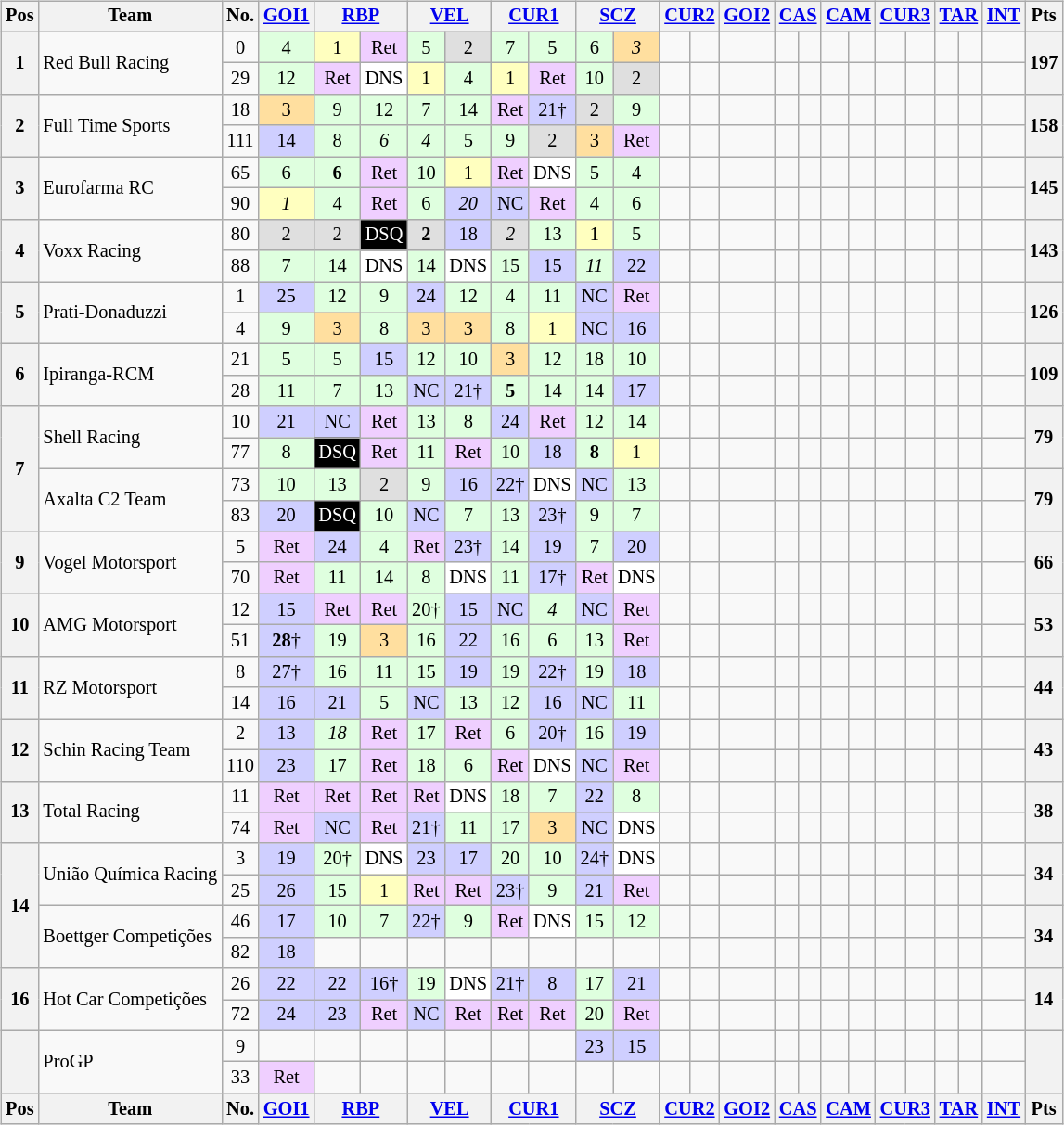<table>
<tr>
<td valign="top"><br><table class="wikitable" style="font-size: 85%; text-align: center;">
<tr valign="top">
<th valign="middle">Pos</th>
<th valign="middle">Team</th>
<th valign="middle">No.</th>
<th><a href='#'>GOI1</a></th>
<th colspan="2"><a href='#'>RBP</a></th>
<th colspan="2"><a href='#'>VEL</a></th>
<th colspan="2"><a href='#'>CUR1</a></th>
<th colspan="2"><a href='#'>SCZ</a></th>
<th colspan="2"><a href='#'>CUR2</a></th>
<th><a href='#'>GOI2</a></th>
<th colspan="2"><a href='#'>CAS</a></th>
<th colspan="2"><a href='#'>CAM</a></th>
<th colspan="2"><a href='#'>CUR3</a></th>
<th colspan="2"><a href='#'>TAR</a></th>
<th><a href='#'>INT</a></th>
<th valign="middle">Pts</th>
</tr>
<tr>
<th rowspan=2>1</th>
<td align=left rowspan=2>Red Bull Racing</td>
<td>0</td>
<td style="background:#DFFFDF;">4</td>
<td style="background:#FFFFBF;">1</td>
<td style="background:#efcfff;">Ret</td>
<td style="background:#DFFFDF;">5</td>
<td style="background:#DFDFDF;">2</td>
<td style="background:#DFFFDF;">7</td>
<td style="background:#DFFFDF;">5</td>
<td style="background:#DFFFDF;">6</td>
<td style="background:#FFDF9F;"><em>3</em></td>
<td></td>
<td></td>
<td></td>
<td></td>
<td></td>
<td></td>
<td></td>
<td></td>
<td></td>
<td></td>
<td></td>
<td></td>
<th rowspan=2>197</th>
</tr>
<tr>
<td>29</td>
<td style="background:#DFFFDF;">12</td>
<td style="background:#efcfff;">Ret</td>
<td style="background:#FFFFFF;">DNS</td>
<td style="background:#FFFFBF;">1</td>
<td style="background:#DFFFDF;">4</td>
<td style="background:#FFFFBF;">1</td>
<td style="background:#efcfff;">Ret</td>
<td style="background:#DFFFDF;">10</td>
<td style="background:#DFDFDF;">2</td>
<td></td>
<td></td>
<td></td>
<td></td>
<td></td>
<td></td>
<td></td>
<td></td>
<td></td>
<td></td>
<td></td>
<td></td>
</tr>
<tr>
<th rowspan=2>2</th>
<td align=left rowspan=2>Full Time Sports</td>
<td>18</td>
<td style="background:#FFDF9F;">3</td>
<td style="background:#DFFFDF;">9</td>
<td style="background:#DFFFDF;">12</td>
<td style="background:#DFFFDF;">7</td>
<td style="background:#DFFFDF;">14</td>
<td style="background:#efcfff;">Ret</td>
<td style="background:#CFCFFF;">21†</td>
<td style="background:#DFDFDF;">2</td>
<td style="background:#DFFFDF;">9</td>
<td></td>
<td></td>
<td></td>
<td></td>
<td></td>
<td></td>
<td></td>
<td></td>
<td></td>
<td></td>
<td></td>
<td></td>
<th rowspan=2>158</th>
</tr>
<tr>
<td>111</td>
<td style="background:#cfcfff;">14</td>
<td style="background:#DFFFDF;">8</td>
<td style="background:#DFFFDF;"><em>6</em></td>
<td style="background:#DFFFDF;"><em>4</em></td>
<td style="background:#DFFFDF;">5</td>
<td style="background:#DFFFDF;">9</td>
<td style="background:#DFDFDF;">2</td>
<td style="background:#FFDF9F;">3</td>
<td style="background:#efcfff;">Ret</td>
<td></td>
<td></td>
<td></td>
<td></td>
<td></td>
<td></td>
<td></td>
<td></td>
<td></td>
<td></td>
<td></td>
<td></td>
</tr>
<tr>
<th rowspan=2>3</th>
<td align=left rowspan=2>Eurofarma RC</td>
<td>65</td>
<td style="background:#DFFFDF;">6</td>
<td style="background:#DFFFDF;"><strong>6</strong></td>
<td style="background:#efcfff;">Ret</td>
<td style="background:#DFFFDF;">10</td>
<td style="background:#FFFFBF;">1</td>
<td style="background:#efcfff;">Ret</td>
<td style="background:#FFFFFF;">DNS</td>
<td style="background:#DFFFDF;">5</td>
<td style="background:#DFFFDF;">4</td>
<td></td>
<td></td>
<td></td>
<td></td>
<td></td>
<td></td>
<td></td>
<td></td>
<td></td>
<td></td>
<td></td>
<td></td>
<th rowspan=2>145</th>
</tr>
<tr>
<td>90</td>
<td style="background:#FFFFBF;"><em>1</em></td>
<td style="background:#DFFFDF;">4</td>
<td style="background:#efcfff;">Ret</td>
<td style="background:#DFFFDF;">6</td>
<td style="background:#cfcfff;"><em>20</em></td>
<td style="background:#cfcfff;">NC</td>
<td style="background:#efcfff;">Ret</td>
<td style="background:#DFFFDF;">4</td>
<td style="background:#DFFFDF;">6</td>
<td></td>
<td></td>
<td></td>
<td></td>
<td></td>
<td></td>
<td></td>
<td></td>
<td></td>
<td></td>
<td></td>
<td></td>
</tr>
<tr>
<th rowspan=2>4</th>
<td align=left rowspan=2>Voxx Racing</td>
<td>80</td>
<td style="background:#DFDFDF;">2</td>
<td style="background:#DFDFDF;">2</td>
<td style="background:#000000; color:white;">DSQ</td>
<td style="background:#DFDFDF;"><strong>2</strong></td>
<td style="background:#CFCFFF;">18</td>
<td style="background:#DFDFDF;"><em>2</em></td>
<td style="background:#DFFFDF;">13</td>
<td style="background:#FFFFBF;">1</td>
<td style="background:#DFFFDF;">5</td>
<td></td>
<td></td>
<td></td>
<td></td>
<td></td>
<td></td>
<td></td>
<td></td>
<td></td>
<td></td>
<td></td>
<td></td>
<th rowspan=2>143</th>
</tr>
<tr>
<td>88</td>
<td style="background:#DFFFDF;">7</td>
<td style="background:#DFFFDF;">14</td>
<td style="background:#FFFFFF;">DNS</td>
<td style="background:#DFFFDF;">14</td>
<td style="background:#FFFFFF;">DNS</td>
<td style="background:#DFFFDF;">15</td>
<td style="background:#CFCFFF;">15</td>
<td style="background:#DFFFDF;"><em>11</em></td>
<td style="background:#CFCFFF;">22</td>
<td></td>
<td></td>
<td></td>
<td></td>
<td></td>
<td></td>
<td></td>
<td></td>
<td></td>
<td></td>
<td></td>
<td></td>
</tr>
<tr>
<th rowspan=2>5</th>
<td align=left rowspan=2>Prati-Donaduzzi</td>
<td>1</td>
<td style="background:#cfcfff;">25</td>
<td style="background:#DFFFDF;">12</td>
<td style="background:#DFFFDF;">9</td>
<td style="background:#cfcfff;">24</td>
<td style="background:#DFFFDF;">12</td>
<td style="background:#DFFFDF;">4</td>
<td style="background:#DFFFDF;">11</td>
<td style="background:#cfcfff;">NC</td>
<td style="background:#efcfff;">Ret</td>
<td></td>
<td></td>
<td></td>
<td></td>
<td></td>
<td></td>
<td></td>
<td></td>
<td></td>
<td></td>
<td></td>
<td></td>
<th rowspan=2>126</th>
</tr>
<tr>
<td>4</td>
<td style="background:#DFFFDF;">9</td>
<td style="background:#FFDF9F;">3</td>
<td style="background:#DFFFDF;">8</td>
<td style="background:#FFDF9F;">3</td>
<td style="background:#FFDF9F;">3</td>
<td style="background:#DFFFDF;">8</td>
<td style="background:#FFFFBF;">1</td>
<td style="background:#cfcfff;">NC</td>
<td style="background:#cfcfff;">16</td>
<td></td>
<td></td>
<td></td>
<td></td>
<td></td>
<td></td>
<td></td>
<td></td>
<td></td>
<td></td>
<td></td>
<td></td>
</tr>
<tr>
<th rowspan=2>6</th>
<td align=left rowspan=2>Ipiranga-RCM</td>
<td>21</td>
<td style="background:#DFFFDF;">5</td>
<td style="background:#DFFFDF;">5</td>
<td style="background:#cfcfff;">15</td>
<td style="background:#DFFFDF;">12</td>
<td style="background:#DFFFDF;">10</td>
<td style="background:#FFDF9F;">3</td>
<td style="background:#DFFFDF;">12</td>
<td style="background:#DFFFDF;">18</td>
<td style="background:#DFFFDF;">10</td>
<td></td>
<td></td>
<td></td>
<td></td>
<td></td>
<td></td>
<td></td>
<td></td>
<td></td>
<td></td>
<td></td>
<td></td>
<th rowspan=2>109</th>
</tr>
<tr>
<td>28</td>
<td style="background:#DFFFDF;">11</td>
<td style="background:#DFFFDF;">7</td>
<td style="background:#DFFFDF;">13</td>
<td style="background:#cfcfff;">NC</td>
<td style="background:#cfcfff;">21†</td>
<td style="background:#DFFFDF;"><strong>5</strong></td>
<td style="background:#DFFFDF;">14</td>
<td style="background:#DFFFDF;">14</td>
<td style="background:#cfcfff;">17</td>
<td></td>
<td></td>
<td></td>
<td></td>
<td></td>
<td></td>
<td></td>
<td></td>
<td></td>
<td></td>
<td></td>
<td></td>
</tr>
<tr>
<th rowspan=4>7</th>
<td align=left rowspan=2>Shell Racing</td>
<td>10</td>
<td style="background:#cfcfff;">21</td>
<td style="background:#cfcfff;">NC</td>
<td style="background:#efcfff;">Ret</td>
<td style="background:#DFFFDF;">13</td>
<td style="background:#DFFFDF;">8</td>
<td style="background:#cfcfff;">24</td>
<td style="background:#efcfff;">Ret</td>
<td style="background:#DFFFDF;">12</td>
<td style="background:#DFFFDF;">14</td>
<td></td>
<td></td>
<td></td>
<td></td>
<td></td>
<td></td>
<td></td>
<td></td>
<td></td>
<td></td>
<td></td>
<td></td>
<th rowspan=2>79</th>
</tr>
<tr>
<td>77</td>
<td style="background:#DFFFDF;">8</td>
<td style="background:#000000; color:white;">DSQ</td>
<td style="background:#efcfff;">Ret</td>
<td style="background:#DFFFDF;">11</td>
<td style="background:#efcfff;">Ret</td>
<td style="background:#DFFFDF;">10</td>
<td style="background:#cfcfff;">18</td>
<td style="background:#DFFFDF;"><strong>8</strong></td>
<td style="background:#FFFFBF;">1</td>
<td></td>
<td></td>
<td></td>
<td></td>
<td></td>
<td></td>
<td></td>
<td></td>
<td></td>
<td></td>
<td></td>
<td></td>
</tr>
<tr>
<td align=left rowspan=2>Axalta C2 Team</td>
<td>73</td>
<td style="background:#DFFFDF;">10</td>
<td style="background:#DFFFDF;">13</td>
<td style="background:#DFDFDF;">2</td>
<td style="background:#DFFFDF;">9</td>
<td style="background:#CFCFFF;">16</td>
<td style="background:#CFCFFF;">22†</td>
<td style="background:#FFFFFF;">DNS</td>
<td style="background:#CFCFFF;">NC</td>
<td style="background:#DFFFDF;">13</td>
<td></td>
<td></td>
<td></td>
<td></td>
<td></td>
<td></td>
<td></td>
<td></td>
<td></td>
<td></td>
<td></td>
<td></td>
<th rowspan=2>79</th>
</tr>
<tr>
<td>83</td>
<td style="background:#cfcfff;">20</td>
<td style="background:#000000; color:white;">DSQ</td>
<td style="background:#DFFFDF;">10</td>
<td style="background:#cfcfff;">NC</td>
<td style="background:#DFFFDF;">7</td>
<td style="background:#DFFFDF;">13</td>
<td style="background:#cfcfff;">23†</td>
<td style="background:#DFFFDF;">9</td>
<td style="background:#DFFFDF;">7</td>
<td></td>
<td></td>
<td></td>
<td></td>
<td></td>
<td></td>
<td></td>
<td></td>
<td></td>
<td></td>
<td></td>
<td></td>
</tr>
<tr>
<th rowspan=2>9</th>
<td align=left rowspan=2>Vogel Motorsport</td>
<td>5</td>
<td style="background:#efcfff;">Ret</td>
<td style="background:#cfcfff;">24</td>
<td style="background:#DFFFDF;">4</td>
<td style="background:#efcfff;">Ret</td>
<td style="background:#cfcfff;">23†</td>
<td style="background:#DFFFDF;">14</td>
<td style="background:#cfcfff;">19</td>
<td style="background:#DFFFDF;">7</td>
<td style="background:#cfcfff;">20</td>
<td></td>
<td></td>
<td></td>
<td></td>
<td></td>
<td></td>
<td></td>
<td></td>
<td></td>
<td></td>
<td></td>
<td></td>
<th rowspan=2>66</th>
</tr>
<tr>
<td>70</td>
<td style="background:#efcfff;">Ret</td>
<td style="background:#DFFFDF;">11</td>
<td style="background:#DFFFDF;">14</td>
<td style="background:#DFFFDF;">8</td>
<td style="background:#FFFFFF;">DNS</td>
<td style="background:#DFFFDF;">11</td>
<td style="background:#cfcfff;">17†</td>
<td style="background:#efcfff;">Ret</td>
<td style="background:#FFFFFF;">DNS</td>
<td></td>
<td></td>
<td></td>
<td></td>
<td></td>
<td></td>
<td></td>
<td></td>
<td></td>
<td></td>
<td></td>
<td></td>
</tr>
<tr>
<th rowspan=2>10</th>
<td align=left rowspan=2>AMG Motorsport</td>
<td>12</td>
<td style="background:#cfcfff;">15</td>
<td style="background:#efcfff;">Ret</td>
<td style="background:#efcfff;">Ret</td>
<td style="background:#DFFFDF;">20†</td>
<td style="background:#cfcfff;">15</td>
<td style="background:#cfcfff;">NC</td>
<td style="background:#DFFFDF;"><em>4</em></td>
<td style="background:#cfcfff;">NC</td>
<td style="background:#efcfff;">Ret</td>
<td></td>
<td></td>
<td></td>
<td></td>
<td></td>
<td></td>
<td></td>
<td></td>
<td></td>
<td></td>
<td></td>
<td></td>
<th rowspan=2>53</th>
</tr>
<tr>
<td>51</td>
<td style="background:#cfcfff;"><strong>28</strong>†</td>
<td style="background:#DFFFDF;">19</td>
<td style="background:#FFDF9F;">3</td>
<td style="background:#DFFFDF;">16</td>
<td style="background:#cfcfff;">22</td>
<td style="background:#DFFFDF;">16</td>
<td style="background:#DFFFDF;">6</td>
<td style="background:#DFFFDF;">13</td>
<td style="background:#efcfff;">Ret</td>
<td></td>
<td></td>
<td></td>
<td></td>
<td></td>
<td></td>
<td></td>
<td></td>
<td></td>
<td></td>
<td></td>
<td></td>
</tr>
<tr>
<th rowspan=2>11</th>
<td align=left rowspan=2>RZ Motorsport</td>
<td>8</td>
<td style="background:#cfcfff;">27†</td>
<td style="background:#DFFFDF;">16</td>
<td style="background:#DFFFDF;">11</td>
<td style="background:#DFFFDF;">15</td>
<td style="background:#cfcfff;">19</td>
<td style="background:#DFFFDF;">19</td>
<td style="background:#cfcfff;">22†</td>
<td style="background:#DFFFDF;">19</td>
<td style="background:#cfcfff;">18</td>
<td></td>
<td></td>
<td></td>
<td></td>
<td></td>
<td></td>
<td></td>
<td></td>
<td></td>
<td></td>
<td></td>
<td></td>
<th rowspan=2>44</th>
</tr>
<tr>
<td>14</td>
<td style="background:#cfcfff;">16</td>
<td style="background:#cfcfff;">21</td>
<td style="background:#DFFFDF;">5</td>
<td style="background:#cfcfff;">NC</td>
<td style="background:#DFFFDF;">13</td>
<td style="background:#DFFFDF;">12</td>
<td style="background:#cfcfff;">16</td>
<td style="background:#cfcfff;">NC</td>
<td style="background:#DFFFDF;">11</td>
<td></td>
<td></td>
<td></td>
<td></td>
<td></td>
<td></td>
<td></td>
<td></td>
<td></td>
<td></td>
<td></td>
<td></td>
</tr>
<tr>
<th rowspan=2>12</th>
<td align=left rowspan=2>Schin Racing Team</td>
<td>2</td>
<td style="background:#cfcfff;">13</td>
<td style="background:#DFFFDF;"><em>18</em></td>
<td style="background:#efcfff;">Ret</td>
<td style="background:#DFFFDF;">17</td>
<td style="background:#efcfff;">Ret</td>
<td style="background:#DFFFDF;">6</td>
<td style="background:#cfcfff;">20†</td>
<td style="background:#DFFFDF;">16</td>
<td style="background:#cfcfff;">19</td>
<td></td>
<td></td>
<td></td>
<td></td>
<td></td>
<td></td>
<td></td>
<td></td>
<td></td>
<td></td>
<td></td>
<td></td>
<th rowspan=2>43</th>
</tr>
<tr>
<td>110</td>
<td style="background:#cfcfff;">23</td>
<td style="background:#DFFFDF;">17</td>
<td style="background:#efcfff;">Ret</td>
<td style="background:#DFFFDF;">18</td>
<td style="background:#DFFFDF;">6</td>
<td style="background:#efcfff;">Ret</td>
<td style="background:#FFFFFF;">DNS</td>
<td style="background:#cfcfff;">NC</td>
<td style="background:#efcfff;">Ret</td>
<td></td>
<td></td>
<td></td>
<td></td>
<td></td>
<td></td>
<td></td>
<td></td>
<td></td>
<td></td>
<td></td>
<td></td>
</tr>
<tr>
<th rowspan=2>13</th>
<td align=left rowspan=2>Total Racing</td>
<td>11</td>
<td style="background:#efcfff;">Ret</td>
<td style="background:#efcfff;">Ret</td>
<td style="background:#efcfff;">Ret</td>
<td style="background:#efcfff;">Ret</td>
<td style="background:#ffffff;">DNS</td>
<td style="background:#DFFFDF;">18</td>
<td style="background:#DFFFDF;">7</td>
<td style="background:#cfcfff;">22</td>
<td style="background:#DFFFDF;">8</td>
<td></td>
<td></td>
<td></td>
<td></td>
<td></td>
<td></td>
<td></td>
<td></td>
<td></td>
<td></td>
<td></td>
<td></td>
<th rowspan=2>38</th>
</tr>
<tr>
<td>74</td>
<td style="background:#efcfff;">Ret</td>
<td style="background:#cfcfff;">NC</td>
<td style="background:#efcfff;">Ret</td>
<td style="background:#cfcfff;">21†</td>
<td style="background:#DFFFDF;">11</td>
<td style="background:#DFFFDF;">17</td>
<td style="background:#FFDF9F;">3</td>
<td style="background:#cfcfff;">NC</td>
<td style="background:#FFFFFF;">DNS</td>
<td></td>
<td></td>
<td></td>
<td></td>
<td></td>
<td></td>
<td></td>
<td></td>
<td></td>
<td></td>
<td></td>
<td></td>
</tr>
<tr>
<th rowspan=4>14</th>
<td align=left rowspan=2>União Química Racing</td>
<td>3</td>
<td style="background:#cfcfff;">19</td>
<td style="background:#DFFFDF;">20†</td>
<td style="background:#FFFFFF;">DNS</td>
<td style="background:#cfcfff;">23</td>
<td style="background:#cfcfff;">17</td>
<td style="background:#DFFFDF;">20</td>
<td style="background:#DFFFDF;">10</td>
<td style="background:#cfcfff;">24†</td>
<td style="background:#FFFFFF;">DNS</td>
<td></td>
<td></td>
<td></td>
<td></td>
<td></td>
<td></td>
<td></td>
<td></td>
<td></td>
<td></td>
<td></td>
<td></td>
<th rowspan=2>34</th>
</tr>
<tr>
<td>25</td>
<td style="background:#CFCFFF;">26</td>
<td style="background:#DFFFDF;">15</td>
<td style="background:#FFFFBF;">1</td>
<td style="background:#efcfff;">Ret</td>
<td style="background:#efcfff;">Ret</td>
<td style="background:#CFCFFF;">23†</td>
<td style="background:#DFFFDF;">9</td>
<td style="background:#CFCFFF;">21</td>
<td style="background:#efcfff;">Ret</td>
<td></td>
<td></td>
<td></td>
<td></td>
<td></td>
<td></td>
<td></td>
<td></td>
<td></td>
<td></td>
<td></td>
<td></td>
</tr>
<tr>
<td align=left rowspan=2>Boettger Competições</td>
<td>46</td>
<td style="background:#cfcfff;">17</td>
<td style="background:#DFFFDF;">10</td>
<td style="background:#DFFFDF;">7</td>
<td style="background:#cfcfff;">22†</td>
<td style="background:#DFFFDF;">9</td>
<td style="background:#efcfff;">Ret</td>
<td style="background:#FFFFFF;">DNS</td>
<td style="background:#DFFFDF;">15</td>
<td style="background:#DFFFDF;">12</td>
<td></td>
<td></td>
<td></td>
<td></td>
<td></td>
<td></td>
<td></td>
<td></td>
<td></td>
<td></td>
<td></td>
<td></td>
<th rowspan=2>34</th>
</tr>
<tr>
<td>82</td>
<td style="background:#cfcfff;">18</td>
<td></td>
<td></td>
<td></td>
<td></td>
<td></td>
<td></td>
<td></td>
<td></td>
<td></td>
<td></td>
<td></td>
<td></td>
<td></td>
<td></td>
<td></td>
<td></td>
<td></td>
<td></td>
<td></td>
</tr>
<tr>
<th rowspan=2>16</th>
<td align=left rowspan=2>Hot Car Competições</td>
<td>26</td>
<td style="background:#cfcfff;">22</td>
<td style="background:#cfcfff;">22</td>
<td style="background:#cfcfff;">16†</td>
<td style="background:#DFFFDF;">19</td>
<td style="background:#FFFFFF;">DNS</td>
<td style="background:#cfcfff;">21†</td>
<td style="background:#cfcfff;">8</td>
<td style="background:#DFFFDF;">17</td>
<td style="background:#cfcfff;">21</td>
<td></td>
<td></td>
<td></td>
<td></td>
<td></td>
<td></td>
<td></td>
<td></td>
<td></td>
<td></td>
<td></td>
<td></td>
<th rowspan=2>14</th>
</tr>
<tr>
<td>72</td>
<td style="background:#cfcfff;">24</td>
<td style="background:#cfcfff;">23</td>
<td style="background:#efcfff;">Ret</td>
<td style="background:#cfcfff;">NC</td>
<td style="background:#efcfff;">Ret</td>
<td style="background:#efcfff;">Ret</td>
<td style="background:#efcfff;">Ret</td>
<td style="background:#DFFFDF;">20</td>
<td style="background:#efcfff;">Ret</td>
<td></td>
<td></td>
<td></td>
<td></td>
<td></td>
<td></td>
<td></td>
<td></td>
<td></td>
<td></td>
<td></td>
<td></td>
</tr>
<tr>
<th rowspan=2></th>
<td align=left rowspan=2>ProGP</td>
<td>9</td>
<td></td>
<td></td>
<td></td>
<td></td>
<td></td>
<td></td>
<td></td>
<td style="background:#cfcfff;">23</td>
<td style="background:#cfcfff;">15</td>
<td></td>
<td></td>
<td></td>
<td></td>
<td></td>
<td></td>
<td></td>
<td></td>
<td></td>
<td></td>
<td></td>
<td></td>
<th rowspan=2></th>
</tr>
<tr>
<td>33</td>
<td style="background:#efcfff;">Ret</td>
<td></td>
<td></td>
<td></td>
<td></td>
<td></td>
<td></td>
<td></td>
<td></td>
<td></td>
<td></td>
<td></td>
<td></td>
<td></td>
<td></td>
<td></td>
<td></td>
<td></td>
<td></td>
<td></td>
</tr>
<tr style="background:#f9f9f9; vertical-align:top;">
<th valign="middle">Pos</th>
<th valign="middle">Team</th>
<th valign="middle">No.</th>
<th><a href='#'>GOI1</a></th>
<th colspan="2"><a href='#'>RBP</a></th>
<th colspan="2"><a href='#'>VEL</a></th>
<th colspan="2"><a href='#'>CUR1</a></th>
<th colspan="2"><a href='#'>SCZ</a></th>
<th colspan="2"><a href='#'>CUR2</a></th>
<th><a href='#'>GOI2</a></th>
<th colspan="2"><a href='#'>CAS</a></th>
<th colspan="2"><a href='#'>CAM</a></th>
<th colspan="2"><a href='#'>CUR3</a></th>
<th colspan="2"><a href='#'>TAR</a></th>
<th><a href='#'>INT</a></th>
<th valign="middle">Pts</th>
</tr>
</table>
</td>
<td valign="top"><br></td>
</tr>
</table>
